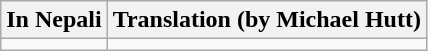<table class="wikitable">
<tr>
<th>In Nepali</th>
<th>Translation (by Michael Hutt)</th>
</tr>
<tr>
<td></td>
<td></td>
</tr>
</table>
